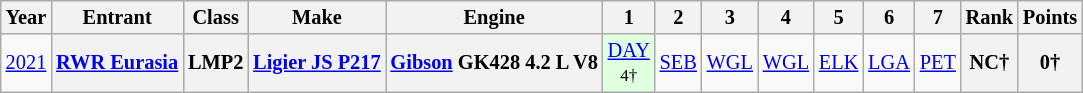<table class="wikitable" style="text-align:center; font-size:85%">
<tr>
<th>Year</th>
<th>Entrant</th>
<th>Class</th>
<th>Make</th>
<th>Engine</th>
<th>1</th>
<th>2</th>
<th>3</th>
<th>4</th>
<th>5</th>
<th>6</th>
<th>7</th>
<th>Rank</th>
<th>Points</th>
</tr>
<tr>
<td><a href='#'>2021</a></td>
<th><a href='#'>RWR Eurasia</a></th>
<th>LMP2</th>
<th><a href='#'>Ligier JS P217</a></th>
<th><a href='#'>Gibson</a> GK428 4.2 L V8</th>
<td style="background:#DFFFDF;"><a href='#'>DAY</a><br><small>4†</small></td>
<td><a href='#'>SEB</a></td>
<td><a href='#'>WGL</a></td>
<td><a href='#'>WGL</a></td>
<td><a href='#'>ELK</a></td>
<td><a href='#'>LGA</a></td>
<td><a href='#'>PET</a></td>
<th>NC†</th>
<th>0†</th>
</tr>
</table>
